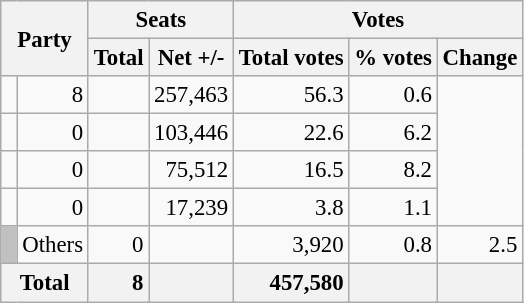<table class="wikitable" style="text-align:right; font-size:95%;">
<tr>
<th colspan="2" rowspan="2">Party</th>
<th colspan="2">Seats</th>
<th colspan="3">Votes</th>
</tr>
<tr>
<th>Total</th>
<th>Net +/-</th>
<th>Total votes</th>
<th>% votes</th>
<th>Change</th>
</tr>
<tr>
<td></td>
<td>8</td>
<td></td>
<td>257,463</td>
<td>56.3</td>
<td>0.6</td>
</tr>
<tr>
<td></td>
<td>0</td>
<td></td>
<td>103,446</td>
<td>22.6</td>
<td>6.2</td>
</tr>
<tr>
<td></td>
<td>0</td>
<td></td>
<td>75,512</td>
<td>16.5</td>
<td>8.2</td>
</tr>
<tr>
<td></td>
<td>0</td>
<td></td>
<td>17,239</td>
<td>3.8</td>
<td>1.1</td>
</tr>
<tr>
<td style="background:silver;"> </td>
<td align=left>Others</td>
<td>0</td>
<td></td>
<td>3,920</td>
<td>0.8</td>
<td>2.5</td>
</tr>
<tr>
<th colspan="2" style="background:#f2f2f2">Total</th>
<td style="background:#f2f2f2;"><strong>8</strong></td>
<td style="background:#f2f2f2;"></td>
<td style="background:#f2f2f2;"><strong>457,580</strong></td>
<td style="background:#f2f2f2;"></td>
<td style="background:#f2f2f2;"></td>
</tr>
</table>
